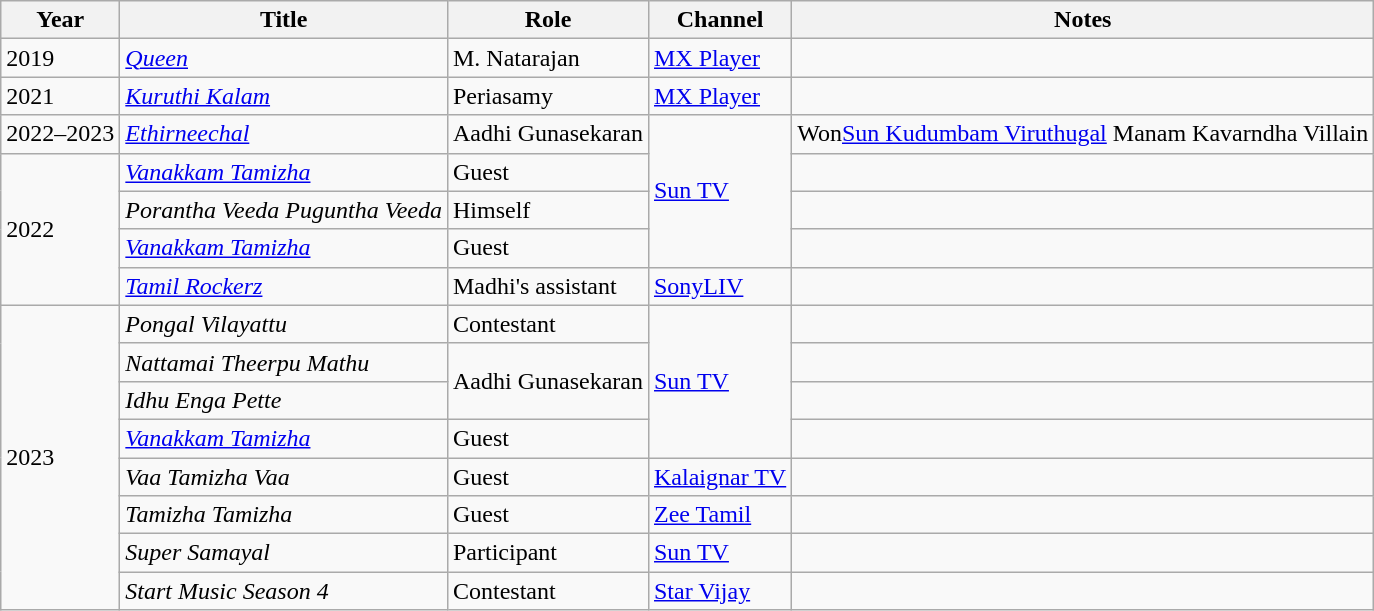<table class="wikitable sortable">
<tr>
<th scope="col">Year</th>
<th scope="col">Title</th>
<th scope="col">Role</th>
<th scope="col">Channel</th>
<th scope="col" class="unsortable">Notes</th>
</tr>
<tr>
<td>2019</td>
<td><em><a href='#'>Queen</a></em></td>
<td>M. Natarajan</td>
<td><a href='#'>MX Player</a></td>
<td></td>
</tr>
<tr>
<td>2021</td>
<td><em><a href='#'>Kuruthi Kalam</a></em></td>
<td>Periasamy</td>
<td><a href='#'>MX Player</a></td>
<td></td>
</tr>
<tr>
<td>2022–2023</td>
<td><em><a href='#'>Ethirneechal</a></em></td>
<td>Aadhi Gunasekaran</td>
<td rowspan="4"><a href='#'>Sun TV</a></td>
<td>Won<a href='#'>Sun Kudumbam Viruthugal</a> Manam Kavarndha Villain</td>
</tr>
<tr>
<td rowspan="4">2022</td>
<td><em><a href='#'>Vanakkam Tamizha</a></em></td>
<td>Guest</td>
<td></td>
</tr>
<tr>
<td><em>Porantha Veeda Puguntha Veeda</em></td>
<td>Himself</td>
<td></td>
</tr>
<tr>
<td><em><a href='#'>Vanakkam Tamizha</a></em></td>
<td>Guest</td>
<td></td>
</tr>
<tr>
<td><em><a href='#'>Tamil Rockerz</a></em></td>
<td>Madhi's assistant</td>
<td><a href='#'>SonyLIV</a></td>
<td></td>
</tr>
<tr>
<td rowspan="8">2023</td>
<td><em>Pongal Vilayattu</em></td>
<td>Contestant</td>
<td rowspan="4"><a href='#'>Sun TV</a></td>
<td></td>
</tr>
<tr>
<td><em>Nattamai Theerpu Mathu</em></td>
<td rowspan="2">Aadhi Gunasekaran</td>
<td></td>
</tr>
<tr>
<td><em>Idhu Enga Pette</em></td>
<td></td>
</tr>
<tr>
<td><em><a href='#'>Vanakkam Tamizha</a></em></td>
<td>Guest</td>
<td></td>
</tr>
<tr>
<td><em>Vaa Tamizha Vaa</em></td>
<td>Guest</td>
<td><a href='#'>Kalaignar TV</a></td>
<td></td>
</tr>
<tr>
<td><em>Tamizha Tamizha</em></td>
<td>Guest</td>
<td><a href='#'>Zee Tamil</a></td>
<td></td>
</tr>
<tr>
<td><em>Super Samayal</em></td>
<td>Participant</td>
<td><a href='#'>Sun TV</a></td>
<td></td>
</tr>
<tr>
<td><em>Start Music Season 4</em></td>
<td>Contestant</td>
<td><a href='#'>Star Vijay</a></td>
<td></td>
</tr>
</table>
